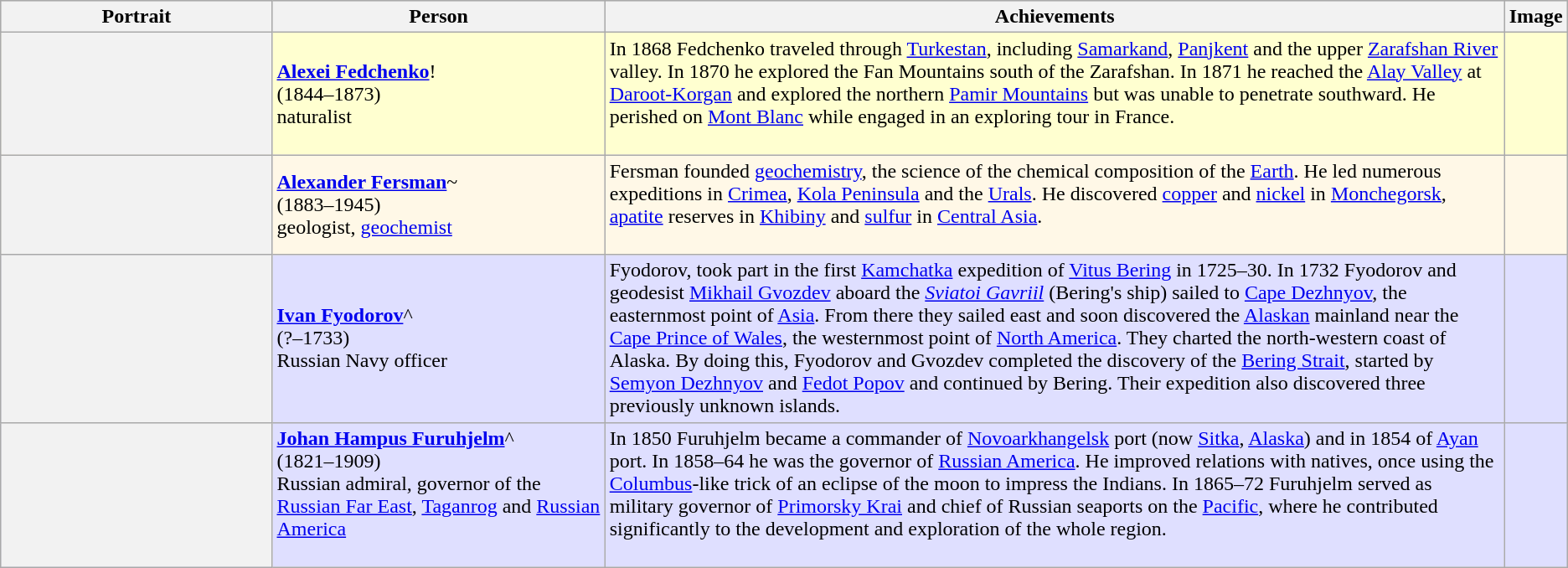<table class="wikitable">
<tr style="background:#ccc;">
<th scope="col" width=18%>Portrait</th>
<th scope="col" width=22%>Person</th>
<th scope="col" width=60%>Achievements</th>
<th scope="col">Image</th>
</tr>
<tr style="background:#ffffd0;">
<th scope="row" align=center></th>
<td><strong><a href='#'>Alexei Fedchenko</a></strong>!<br>(1844–1873)<br>naturalist</td>
<td>In 1868 Fedchenko traveled through <a href='#'>Turkestan</a>, including <a href='#'>Samarkand</a>, <a href='#'>Panjkent</a> and the upper <a href='#'>Zarafshan River</a> valley. In 1870 he explored the Fan Mountains south of the Zarafshan. In 1871 he reached the <a href='#'>Alay Valley</a> at <a href='#'>Daroot-Korgan</a> and explored the northern <a href='#'>Pamir Mountains</a> but was unable to penetrate southward. He perished on <a href='#'>Mont Blanc</a> while engaged in an exploring tour in France.<br><br></td>
<td align=center></td>
</tr>
<tr style="background:#fff8e7;">
<th scope="row" align=center></th>
<td><strong><a href='#'>Alexander Fersman</a></strong>~<br>(1883–1945)<br>geologist, <a href='#'>geochemist</a></td>
<td>Fersman founded <a href='#'>geochemistry</a>, the science of the chemical composition of the <a href='#'>Earth</a>. He led numerous expeditions in <a href='#'>Crimea</a>, <a href='#'>Kola Peninsula</a> and the <a href='#'>Urals</a>. He discovered <a href='#'>copper</a> and <a href='#'>nickel</a> in <a href='#'>Monchegorsk</a>, <a href='#'>apatite</a> reserves in <a href='#'>Khibiny</a> and <a href='#'>sulfur</a> in <a href='#'>Central Asia</a>.<br><br></td>
<td align=center></td>
</tr>
<tr style="background:#dfdfff;">
<th scope="row"></th>
<td><strong><a href='#'>Ivan Fyodorov</a></strong>^<br>(?–1733)<br>Russian Navy officer</td>
<td>Fyodorov, took part in the first <a href='#'>Kamchatka</a> expedition of <a href='#'>Vitus Bering</a> in 1725–30. In 1732 Fyodorov and geodesist <a href='#'>Mikhail Gvozdev</a> aboard the <em><a href='#'>Sviatoi Gavriil</a></em> (Bering's ship) sailed to <a href='#'>Cape Dezhnyov</a>, the easternmost point of <a href='#'>Asia</a>. From there they sailed east and soon discovered the <a href='#'>Alaskan</a> mainland near the <a href='#'>Cape Prince of Wales</a>, the westernmost point of <a href='#'>North America</a>. They charted the north-western coast of Alaska. By doing this, Fyodorov and Gvozdev completed the discovery of the <a href='#'>Bering Strait</a>, started by <a href='#'>Semyon Dezhnyov</a> and <a href='#'>Fedot Popov</a> and continued by Bering. Their expedition also discovered three previously unknown islands.</td>
<td align=center></td>
</tr>
<tr style="background:#dfdfff;">
<th scope="row" align=center></th>
<td><strong><a href='#'>Johan Hampus Furuhjelm</a></strong>^<br>(1821–1909)<br>Russian admiral, governor of the <a href='#'>Russian Far East</a>, <a href='#'>Taganrog</a> and <a href='#'>Russian America</a><br><br></td>
<td>In 1850 Furuhjelm became a commander of <a href='#'>Novoarkhangelsk</a> port (now <a href='#'>Sitka</a>, <a href='#'>Alaska</a>) and in 1854 of <a href='#'>Ayan</a> port. In 1858–64 he was the governor of <a href='#'>Russian America</a>. He improved relations with natives, once using the <a href='#'>Columbus</a>-like trick of an eclipse of the moon to impress the Indians. In 1865–72 Furuhjelm served as military governor of <a href='#'>Primorsky Krai</a> and chief of Russian seaports on the <a href='#'>Pacific</a>, where he contributed significantly to the development and exploration of the whole region.<br><br></td>
<td align=center></td>
</tr>
</table>
